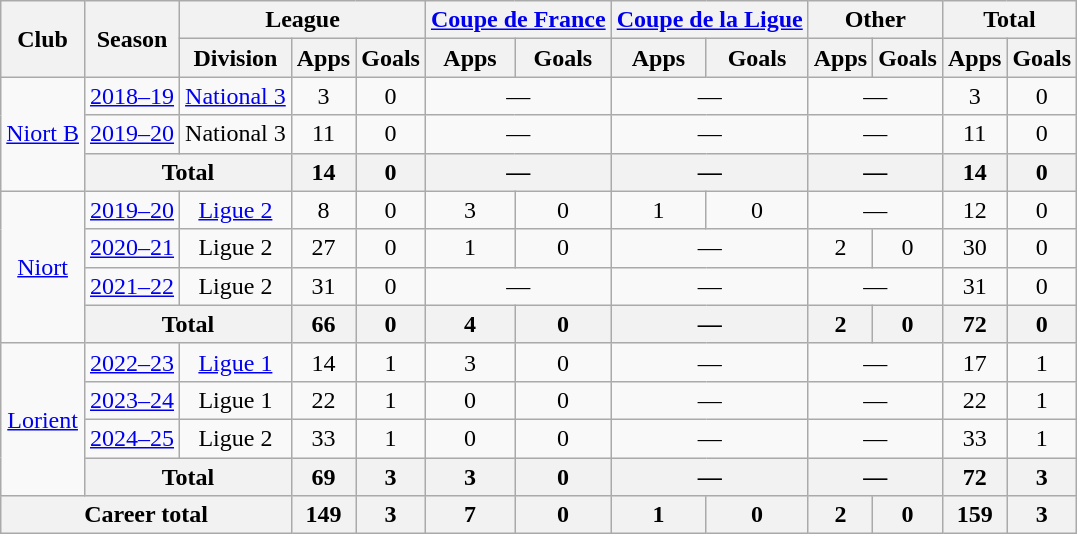<table class="wikitable" style="text-align: center">
<tr>
<th rowspan="2">Club</th>
<th rowspan="2">Season</th>
<th colspan="3">League</th>
<th colspan="2"><a href='#'>Coupe de France</a></th>
<th colspan="2"><a href='#'>Coupe de la Ligue</a></th>
<th colspan="2">Other</th>
<th colspan="2">Total</th>
</tr>
<tr>
<th>Division</th>
<th>Apps</th>
<th>Goals</th>
<th>Apps</th>
<th>Goals</th>
<th>Apps</th>
<th>Goals</th>
<th>Apps</th>
<th>Goals</th>
<th>Apps</th>
<th>Goals</th>
</tr>
<tr>
<td rowspan="3"><a href='#'>Niort B</a></td>
<td><a href='#'>2018–19</a></td>
<td><a href='#'>National 3</a></td>
<td>3</td>
<td>0</td>
<td colspan="2">—</td>
<td colspan="2">—</td>
<td colspan="2">—</td>
<td>3</td>
<td>0</td>
</tr>
<tr>
<td><a href='#'>2019–20</a></td>
<td>National 3</td>
<td>11</td>
<td>0</td>
<td colspan="2">—</td>
<td colspan="2">—</td>
<td colspan="2">—</td>
<td>11</td>
<td>0</td>
</tr>
<tr>
<th colspan="2">Total</th>
<th>14</th>
<th>0</th>
<th colspan="2">—</th>
<th colspan="2">—</th>
<th colspan="2">—</th>
<th>14</th>
<th>0</th>
</tr>
<tr>
<td rowspan="4"><a href='#'>Niort</a></td>
<td><a href='#'>2019–20</a></td>
<td><a href='#'>Ligue 2</a></td>
<td>8</td>
<td>0</td>
<td>3</td>
<td>0</td>
<td>1</td>
<td>0</td>
<td colspan="2">—</td>
<td>12</td>
<td>0</td>
</tr>
<tr>
<td><a href='#'>2020–21</a></td>
<td>Ligue 2</td>
<td>27</td>
<td>0</td>
<td>1</td>
<td>0</td>
<td colspan="2">—</td>
<td>2</td>
<td>0</td>
<td>30</td>
<td>0</td>
</tr>
<tr>
<td><a href='#'>2021–22</a></td>
<td>Ligue 2</td>
<td>31</td>
<td>0</td>
<td colspan="2">—</td>
<td colspan="2">—</td>
<td colspan="2">—</td>
<td>31</td>
<td>0</td>
</tr>
<tr>
<th colspan="2">Total</th>
<th>66</th>
<th>0</th>
<th>4</th>
<th>0</th>
<th colspan="2">—</th>
<th>2</th>
<th>0</th>
<th>72</th>
<th>0</th>
</tr>
<tr>
<td rowspan="4"><a href='#'>Lorient</a></td>
<td><a href='#'>2022–23</a></td>
<td><a href='#'>Ligue 1</a></td>
<td>14</td>
<td>1</td>
<td>3</td>
<td>0</td>
<td colspan="2">—</td>
<td colspan="2">—</td>
<td>17</td>
<td>1</td>
</tr>
<tr>
<td><a href='#'>2023–24</a></td>
<td>Ligue 1</td>
<td>22</td>
<td>1</td>
<td>0</td>
<td>0</td>
<td colspan="2">—</td>
<td colspan="2">—</td>
<td>22</td>
<td>1</td>
</tr>
<tr>
<td><a href='#'>2024–25</a></td>
<td>Ligue 2</td>
<td>33</td>
<td>1</td>
<td>0</td>
<td>0</td>
<td colspan="2">—</td>
<td colspan="2">—</td>
<td>33</td>
<td>1</td>
</tr>
<tr>
<th colspan="2">Total</th>
<th>69</th>
<th>3</th>
<th>3</th>
<th>0</th>
<th colspan="2">—</th>
<th colspan="2">—</th>
<th>72</th>
<th>3</th>
</tr>
<tr>
<th colspan="3">Career total</th>
<th>149</th>
<th>3</th>
<th>7</th>
<th>0</th>
<th>1</th>
<th>0</th>
<th>2</th>
<th>0</th>
<th>159</th>
<th>3</th>
</tr>
</table>
